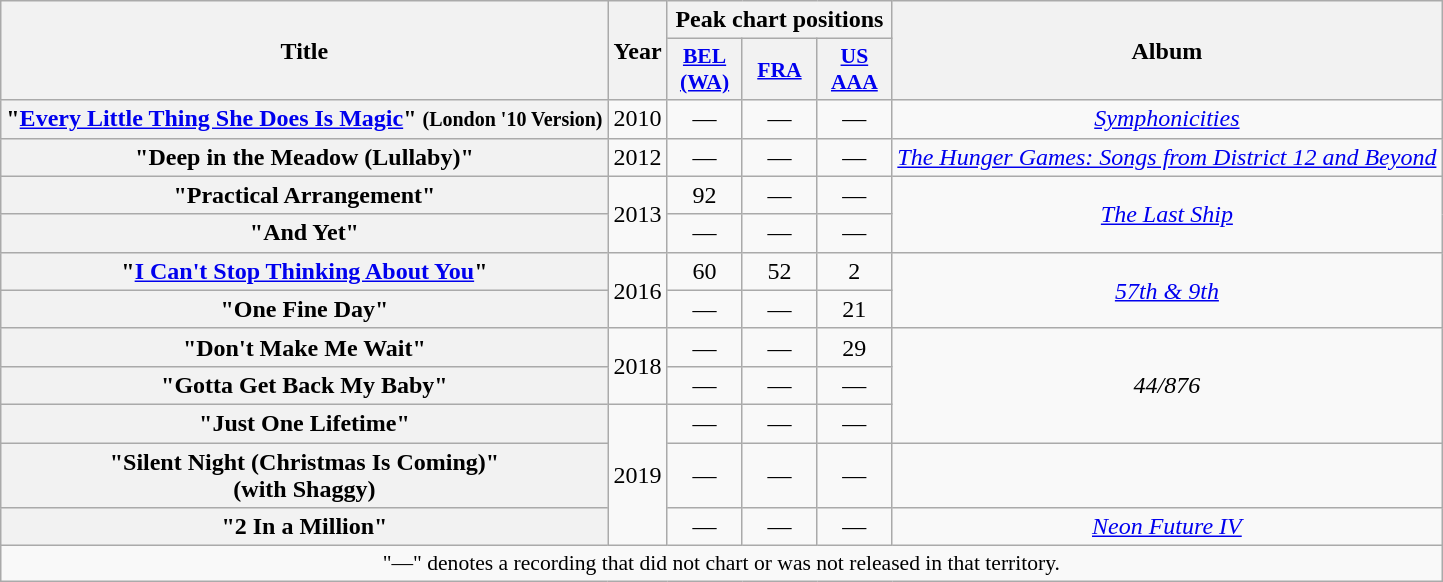<table class="wikitable plainrowheaders" style="text-align:center;" border="1">
<tr>
<th scope="col" rowspan="2">Title</th>
<th scope="col" rowspan="2">Year</th>
<th colspan="3" scope="col">Peak chart positions</th>
<th scope="col" rowspan="2">Album</th>
</tr>
<tr>
<th scope="col" style="width:3em;font-size:90%;"><a href='#'>BEL<br>(WA)</a><br></th>
<th scope="col" style="width:3em;font-size:90%;"><a href='#'>FRA</a><br></th>
<th scope="col" style="width:3em;font-size:90%;"><a href='#'>US<br>AAA</a><br></th>
</tr>
<tr>
<th scope="row">"<a href='#'>Every Little Thing She Does Is Magic</a>" <small>(London '10 Version)</small></th>
<td>2010</td>
<td>—</td>
<td>—</td>
<td>—</td>
<td><em><a href='#'>Symphonicities</a></em></td>
</tr>
<tr>
<th scope="row">"Deep in the Meadow (Lullaby)"</th>
<td>2012</td>
<td>—</td>
<td>—</td>
<td>—</td>
<td><em><a href='#'>The Hunger Games: Songs from District 12 and Beyond</a></em><br></td>
</tr>
<tr>
<th scope="row">"Practical Arrangement"</th>
<td rowspan="2">2013</td>
<td>92</td>
<td>—</td>
<td>—</td>
<td rowspan="2"><em><a href='#'>The Last Ship</a></em></td>
</tr>
<tr>
<th scope="row">"And Yet"</th>
<td>—</td>
<td>—</td>
<td>—</td>
</tr>
<tr>
<th scope="row">"<a href='#'>I Can't Stop Thinking About You</a>"</th>
<td rowspan="2">2016</td>
<td>60</td>
<td>52</td>
<td>2</td>
<td rowspan="2"><em><a href='#'>57th & 9th</a></em></td>
</tr>
<tr>
<th scope="row">"One Fine Day"</th>
<td>—</td>
<td>—</td>
<td>21</td>
</tr>
<tr>
<th scope="row">"Don't Make Me Wait"<br></th>
<td rowspan="2">2018</td>
<td>—</td>
<td>—</td>
<td>29</td>
<td rowspan="3"><em>44/876</em></td>
</tr>
<tr>
<th scope="row">"Gotta Get Back My Baby"<br></th>
<td>—</td>
<td>—</td>
<td>—</td>
</tr>
<tr>
<th scope="row">"Just One Lifetime"<br></th>
<td rowspan="3">2019</td>
<td>—</td>
<td>—</td>
<td>—</td>
</tr>
<tr>
<th scope="row">"Silent Night (Christmas Is Coming)"<br><span>(with Shaggy)</span></th>
<td>—</td>
<td>—</td>
<td>—</td>
<td></td>
</tr>
<tr>
<th scope="row">"2 In a Million"<br></th>
<td>—</td>
<td>—</td>
<td>—</td>
<td><em><a href='#'>Neon Future IV</a></em></td>
</tr>
<tr>
<td colspan="6" style="font-size:90%">"—" denotes a recording that did not chart or was not released in that territory.</td>
</tr>
</table>
